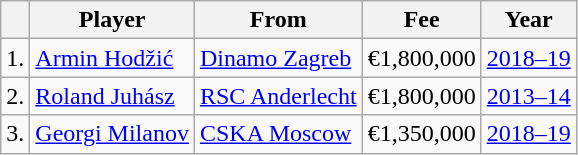<table border="0" class="wikitable">
<tr>
<th></th>
<th>Player</th>
<th>From</th>
<th>Fee</th>
<th>Year</th>
</tr>
<tr>
<td>1.</td>
<td> <a href='#'>Armin Hodžić</a></td>
<td> <a href='#'>Dinamo Zagreb</a></td>
<td>€1,800,000</td>
<td><a href='#'>2018–19</a></td>
</tr>
<tr>
<td>2.</td>
<td> <a href='#'>Roland Juhász</a></td>
<td> <a href='#'>RSC Anderlecht</a></td>
<td>€1,800,000</td>
<td><a href='#'>2013–14</a></td>
</tr>
<tr>
<td>3.</td>
<td> <a href='#'>Georgi Milanov</a></td>
<td> <a href='#'>CSKA Moscow</a></td>
<td>€1,350,000</td>
<td><a href='#'>2018–19</a></td>
</tr>
</table>
